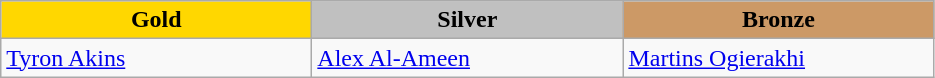<table class="wikitable" style="text-align:left">
<tr align="center">
<td width=200 bgcolor=gold><strong>Gold</strong></td>
<td width=200 bgcolor=silver><strong>Silver</strong></td>
<td width=200 bgcolor=CC9966><strong>Bronze</strong></td>
</tr>
<tr>
<td><a href='#'>Tyron Akins</a><br><em></em></td>
<td><a href='#'>Alex Al-Ameen</a><br><em></em></td>
<td><a href='#'>Martins Ogierakhi</a><br><em></em></td>
</tr>
</table>
